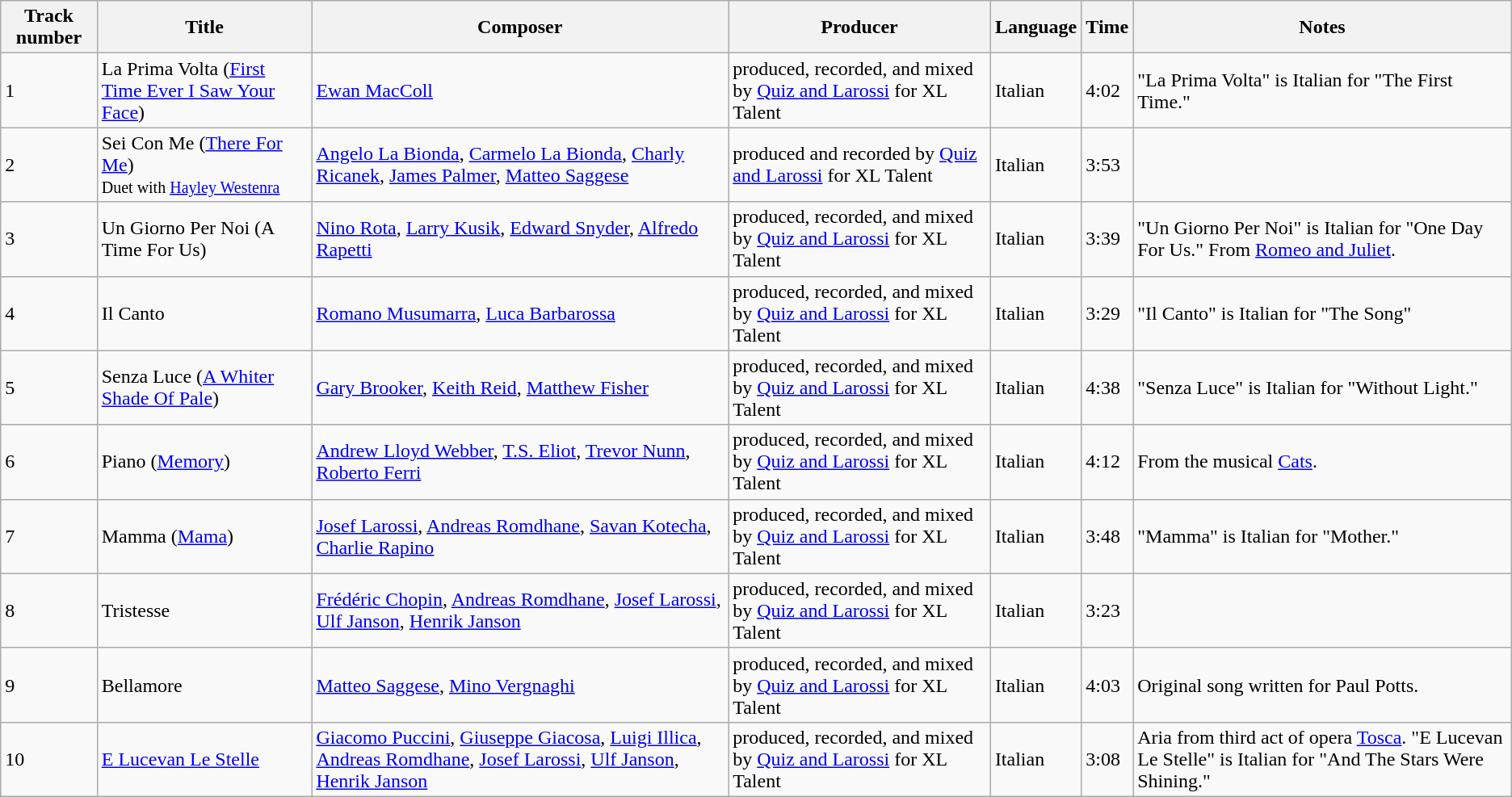<table class="wikitable">
<tr>
<th>Track number</th>
<th>Title</th>
<th>Composer</th>
<th>Producer</th>
<th>Language</th>
<th>Time</th>
<th>Notes</th>
</tr>
<tr>
<td>1</td>
<td>La Prima Volta (<a href='#'>First Time Ever I Saw Your Face</a>)</td>
<td><a href='#'>Ewan MacColl</a></td>
<td>produced, recorded, and mixed by <a href='#'>Quiz and Larossi</a> for XL Talent</td>
<td>Italian</td>
<td>4:02</td>
<td>"La Prima Volta" is Italian for "The First Time."</td>
</tr>
<tr>
<td>2</td>
<td>Sei Con Me (<a href='#'>There For Me</a>)<br><small>Duet with <a href='#'>Hayley Westenra</a></small></td>
<td><a href='#'>Angelo La Bionda</a>, <a href='#'>Carmelo La Bionda</a>, <a href='#'>Charly Ricanek</a>, <a href='#'>James Palmer</a>, <a href='#'>Matteo Saggese</a></td>
<td>produced and recorded by <a href='#'>Quiz and Larossi</a> for XL Talent</td>
<td>Italian</td>
<td>3:53</td>
<td></td>
</tr>
<tr>
<td>3</td>
<td>Un Giorno Per Noi (A Time For Us)</td>
<td><a href='#'>Nino Rota</a>, <a href='#'>Larry Kusik</a>, <a href='#'>Edward Snyder</a>, <a href='#'>Alfredo Rapetti</a></td>
<td>produced, recorded, and mixed by <a href='#'>Quiz and Larossi</a> for XL Talent</td>
<td>Italian</td>
<td>3:39</td>
<td>"Un Giorno Per Noi" is Italian for "One Day For Us." From <a href='#'>Romeo and Juliet</a>.</td>
</tr>
<tr>
<td>4</td>
<td>Il Canto</td>
<td><a href='#'>Romano Musumarra</a>, <a href='#'>Luca Barbarossa</a></td>
<td>produced, recorded, and mixed by <a href='#'>Quiz and Larossi</a> for XL Talent</td>
<td>Italian</td>
<td>3:29</td>
<td>"Il Canto" is Italian for "The Song"</td>
</tr>
<tr>
<td>5</td>
<td>Senza Luce (<a href='#'>A Whiter Shade Of Pale</a>)</td>
<td><a href='#'>Gary Brooker</a>, <a href='#'>Keith Reid</a>, <a href='#'>Matthew Fisher</a></td>
<td>produced, recorded, and mixed by <a href='#'>Quiz and Larossi</a> for XL Talent</td>
<td>Italian</td>
<td>4:38</td>
<td>"Senza Luce" is Italian for "Without Light."</td>
</tr>
<tr>
<td>6</td>
<td>Piano (<a href='#'>Memory</a>)</td>
<td><a href='#'>Andrew Lloyd Webber</a>, <a href='#'>T.S. Eliot</a>, <a href='#'>Trevor Nunn</a>, <a href='#'>Roberto Ferri</a></td>
<td>produced, recorded, and mixed by <a href='#'>Quiz and Larossi</a> for XL Talent</td>
<td>Italian</td>
<td>4:12</td>
<td>From the musical <a href='#'>Cats</a>.</td>
</tr>
<tr>
<td>7</td>
<td>Mamma (<a href='#'>Mama</a>)</td>
<td><a href='#'>Josef Larossi</a>, <a href='#'>Andreas Romdhane</a>, <a href='#'>Savan Kotecha</a>, <a href='#'>Charlie Rapino</a></td>
<td>produced, recorded, and mixed by <a href='#'>Quiz and Larossi</a> for XL Talent</td>
<td>Italian</td>
<td>3:48</td>
<td>"Mamma" is Italian for "Mother."</td>
</tr>
<tr>
<td>8</td>
<td>Tristesse</td>
<td><a href='#'>Frédéric Chopin</a>, <a href='#'>Andreas Romdhane</a>, <a href='#'>Josef Larossi</a>, <a href='#'>Ulf Janson</a>, <a href='#'>Henrik Janson</a></td>
<td>produced, recorded, and mixed by <a href='#'>Quiz and Larossi</a> for XL Talent</td>
<td>Italian</td>
<td>3:23</td>
<td></td>
</tr>
<tr>
<td>9</td>
<td>Bellamore</td>
<td><a href='#'>Matteo Saggese</a>, <a href='#'>Mino Vergnaghi</a></td>
<td>produced, recorded, and mixed by <a href='#'>Quiz and Larossi</a> for XL Talent</td>
<td>Italian</td>
<td>4:03</td>
<td>Original song written for Paul Potts.</td>
</tr>
<tr>
<td>10</td>
<td><a href='#'>E Lucevan Le Stelle</a></td>
<td><a href='#'>Giacomo Puccini</a>, <a href='#'>Giuseppe Giacosa</a>, <a href='#'>Luigi Illica</a>, <a href='#'>Andreas Romdhane</a>, <a href='#'>Josef Larossi</a>, <a href='#'>Ulf Janson</a>, <a href='#'>Henrik Janson</a></td>
<td>produced, recorded, and mixed by <a href='#'>Quiz and Larossi</a> for XL Talent</td>
<td>Italian</td>
<td>3:08</td>
<td>Aria from third act of opera <a href='#'>Tosca</a>.  "E Lucevan Le Stelle" is Italian for "And The Stars Were Shining."</td>
</tr>
</table>
